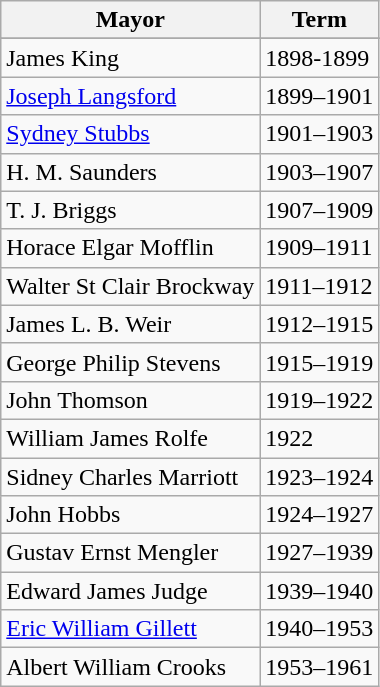<table class="wikitable">
<tr>
<th>Mayor</th>
<th>Term</th>
</tr>
<tr [ [ James King ] ] 1898–1899>
</tr>
<tr>
<td>James King</td>
<td>1898-1899</td>
</tr>
<tr>
<td><a href='#'>Joseph Langsford</a></td>
<td>1899–1901</td>
</tr>
<tr>
<td><a href='#'>Sydney Stubbs</a></td>
<td>1901–1903</td>
</tr>
<tr>
<td>H. M. Saunders</td>
<td>1903–1907</td>
</tr>
<tr>
<td>T. J. Briggs</td>
<td>1907–1909</td>
</tr>
<tr>
<td>Horace Elgar Mofflin</td>
<td>1909–1911</td>
</tr>
<tr>
<td>Walter St Clair Brockway</td>
<td>1911–1912</td>
</tr>
<tr>
<td>James L. B. Weir</td>
<td>1912–1915</td>
</tr>
<tr>
<td>George Philip Stevens</td>
<td>1915–1919</td>
</tr>
<tr>
<td>John Thomson</td>
<td>1919–1922</td>
</tr>
<tr>
<td>William James Rolfe</td>
<td>1922</td>
</tr>
<tr>
<td>Sidney Charles Marriott</td>
<td>1923–1924</td>
</tr>
<tr>
<td>John Hobbs</td>
<td>1924–1927</td>
</tr>
<tr>
<td>Gustav Ernst Mengler</td>
<td>1927–1939</td>
</tr>
<tr>
<td>Edward James Judge</td>
<td>1939–1940</td>
</tr>
<tr>
<td><a href='#'>Eric William Gillett</a></td>
<td>1940–1953</td>
</tr>
<tr>
<td>Albert William Crooks</td>
<td>1953–1961</td>
</tr>
</table>
